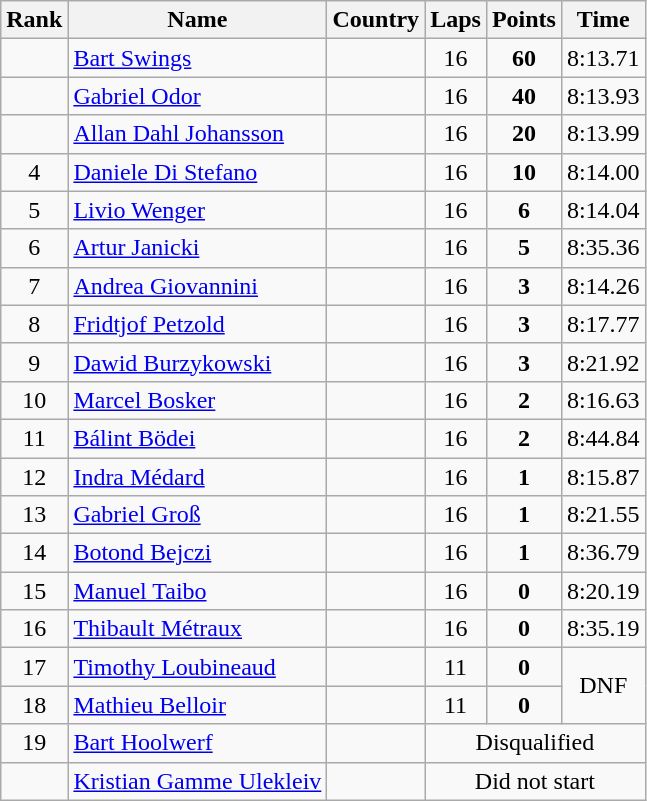<table class="wikitable sortable" style="text-align:center">
<tr>
<th>Rank</th>
<th>Name</th>
<th>Country</th>
<th>Laps</th>
<th>Points</th>
<th>Time</th>
</tr>
<tr>
<td></td>
<td align=left><a href='#'>Bart Swings</a></td>
<td align=left></td>
<td>16</td>
<td><strong>60</strong></td>
<td>8:13.71</td>
</tr>
<tr>
<td></td>
<td align=left><a href='#'>Gabriel Odor</a></td>
<td align=left></td>
<td>16</td>
<td><strong>40</strong></td>
<td>8:13.93</td>
</tr>
<tr>
<td></td>
<td align=left><a href='#'>Allan Dahl Johansson</a></td>
<td align=left></td>
<td>16</td>
<td><strong>20</strong></td>
<td>8:13.99</td>
</tr>
<tr>
<td>4</td>
<td align=left><a href='#'>Daniele Di Stefano</a></td>
<td align=left></td>
<td>16</td>
<td><strong>10</strong></td>
<td>8:14.00</td>
</tr>
<tr>
<td>5</td>
<td align=left><a href='#'>Livio Wenger</a></td>
<td align=left></td>
<td>16</td>
<td><strong>6</strong></td>
<td>8:14.04</td>
</tr>
<tr>
<td>6</td>
<td align=left><a href='#'>Artur Janicki</a></td>
<td align=left></td>
<td>16</td>
<td><strong>5</strong></td>
<td>8:35.36</td>
</tr>
<tr>
<td>7</td>
<td align=left><a href='#'>Andrea Giovannini</a></td>
<td align=left></td>
<td>16</td>
<td><strong>3</strong></td>
<td>8:14.26</td>
</tr>
<tr>
<td>8</td>
<td align=left><a href='#'>Fridtjof Petzold</a></td>
<td align=left></td>
<td>16</td>
<td><strong>3</strong></td>
<td>8:17.77</td>
</tr>
<tr>
<td>9</td>
<td align=left><a href='#'>Dawid Burzykowski</a></td>
<td align=left></td>
<td>16</td>
<td><strong>3</strong></td>
<td>8:21.92</td>
</tr>
<tr>
<td>10</td>
<td align=left><a href='#'>Marcel Bosker</a></td>
<td align=left></td>
<td>16</td>
<td><strong>2</strong></td>
<td>8:16.63</td>
</tr>
<tr>
<td>11</td>
<td align=left><a href='#'>Bálint Bödei</a></td>
<td align=left></td>
<td>16</td>
<td><strong>2</strong></td>
<td>8:44.84</td>
</tr>
<tr>
<td>12</td>
<td align=left><a href='#'>Indra Médard</a></td>
<td align=left></td>
<td>16</td>
<td><strong>1</strong></td>
<td>8:15.87</td>
</tr>
<tr>
<td>13</td>
<td align=left><a href='#'>Gabriel Groß</a></td>
<td align=left></td>
<td>16</td>
<td><strong>1</strong></td>
<td>8:21.55</td>
</tr>
<tr>
<td>14</td>
<td align=left><a href='#'>Botond Bejczi</a></td>
<td align=left></td>
<td>16</td>
<td><strong>1</strong></td>
<td>8:36.79</td>
</tr>
<tr>
<td>15</td>
<td align=left><a href='#'>Manuel Taibo</a></td>
<td align=left></td>
<td>16</td>
<td><strong>0</strong></td>
<td>8:20.19</td>
</tr>
<tr>
<td>16</td>
<td align=left><a href='#'>Thibault Métraux</a></td>
<td align=left></td>
<td>16</td>
<td><strong>0</strong></td>
<td>8:35.19</td>
</tr>
<tr>
<td>17</td>
<td align=left><a href='#'>Timothy Loubineaud</a></td>
<td align=left></td>
<td>11</td>
<td><strong>0</strong></td>
<td rowspan=2>DNF</td>
</tr>
<tr>
<td>18</td>
<td align=left><a href='#'>Mathieu Belloir</a></td>
<td align=left></td>
<td>11</td>
<td><strong>0</strong></td>
</tr>
<tr>
<td>19</td>
<td align=left><a href='#'>Bart Hoolwerf</a></td>
<td align=left></td>
<td colspan=3>Disqualified</td>
</tr>
<tr>
<td></td>
<td align=left><a href='#'>Kristian Gamme Ulekleiv</a></td>
<td align=left></td>
<td colspan=3>Did not start</td>
</tr>
</table>
